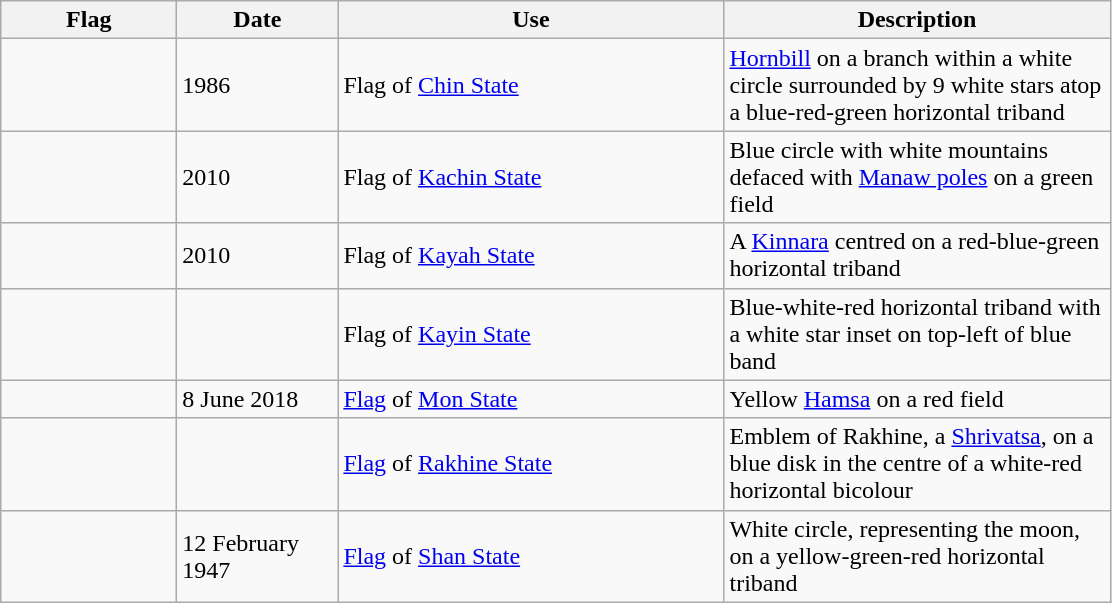<table class="wikitable">
<tr>
<th width="110">Flag</th>
<th width="100">Date</th>
<th width="250">Use</th>
<th width="250">Description</th>
</tr>
<tr>
<td></td>
<td>1986</td>
<td>Flag of <a href='#'>Chin State</a></td>
<td><a href='#'>Hornbill</a> on a branch within a white circle surrounded by 9 white stars atop a blue-red-green horizontal triband</td>
</tr>
<tr>
<td></td>
<td>2010</td>
<td>Flag of <a href='#'>Kachin State</a></td>
<td>Blue circle with white mountains defaced with <a href='#'>Manaw poles</a> on a green field</td>
</tr>
<tr>
<td></td>
<td>2010</td>
<td>Flag of <a href='#'>Kayah State</a></td>
<td>A <a href='#'>Kinnara</a> centred on a red-blue-green horizontal triband</td>
</tr>
<tr>
<td></td>
<td></td>
<td>Flag of <a href='#'>Kayin State</a></td>
<td>Blue-white-red horizontal triband with a white star inset on top-left of blue band</td>
</tr>
<tr>
<td></td>
<td>8 June 2018</td>
<td><a href='#'>Flag</a> of <a href='#'>Mon State</a></td>
<td>Yellow <a href='#'>Hamsa</a> on a red field</td>
</tr>
<tr>
<td></td>
<td></td>
<td><a href='#'>Flag</a> of <a href='#'>Rakhine State</a></td>
<td>Emblem of Rakhine, a <a href='#'>Shrivatsa</a>, on a blue disk in the centre of a white-red horizontal bicolour</td>
</tr>
<tr>
<td></td>
<td>12 February 1947</td>
<td><a href='#'>Flag</a> of <a href='#'>Shan State</a></td>
<td>White circle, representing the moon, on a yellow-green-red horizontal triband</td>
</tr>
</table>
